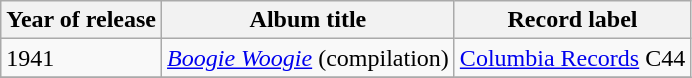<table class="wikitable">
<tr>
<th>Year of release</th>
<th>Album title</th>
<th>Record label</th>
</tr>
<tr>
<td>1941</td>
<td><em><a href='#'>Boogie Woogie</a></em> (compilation)</td>
<td><a href='#'>Columbia Records</a> C44</td>
</tr>
<tr>
</tr>
</table>
